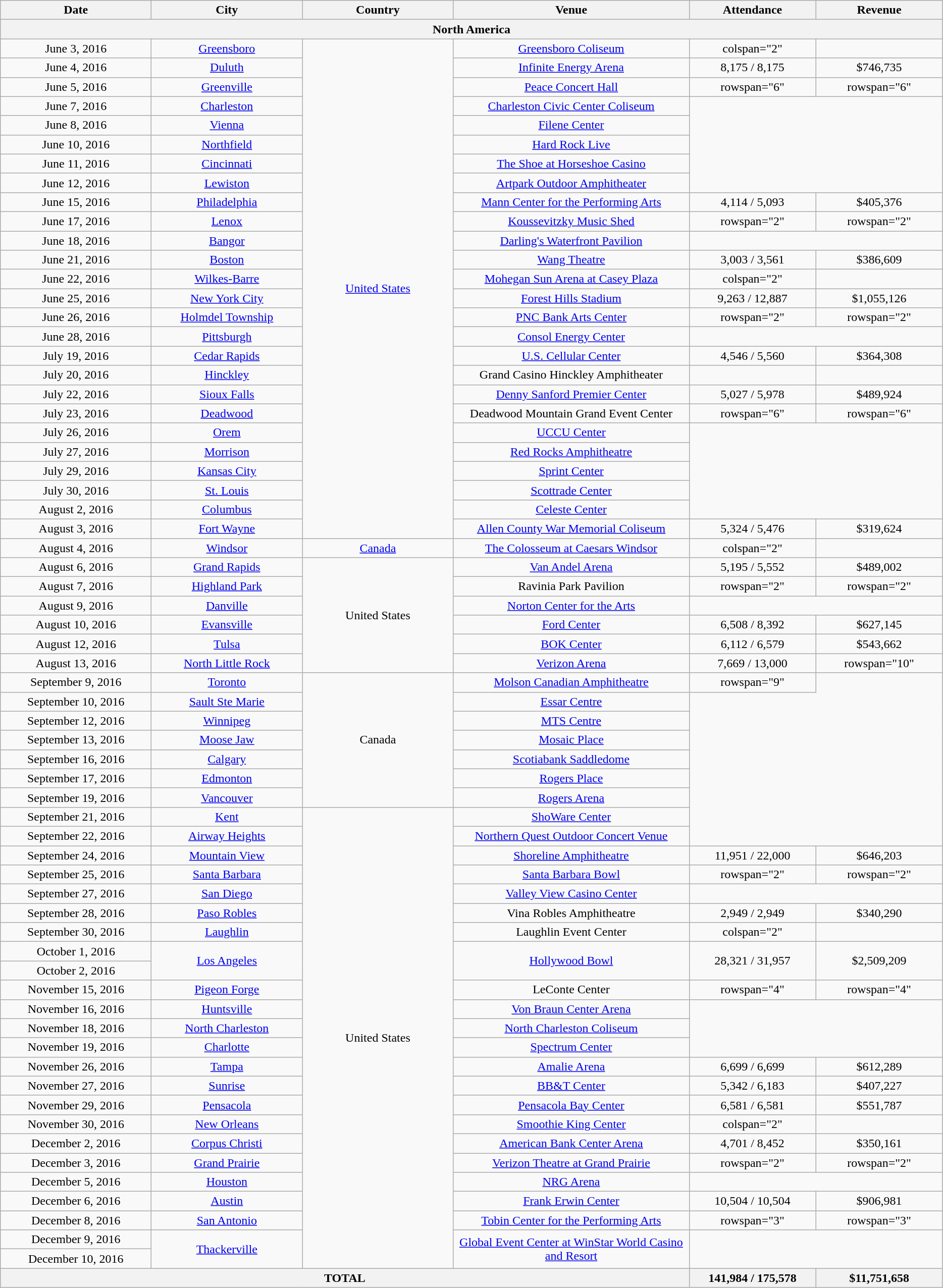<table class="wikitable" style="text-align:center;">
<tr>
<th scope="col" style="width:12em;">Date</th>
<th scope="col" style="width:12em;">City</th>
<th scope="col" style="width:12em;">Country</th>
<th scope="col" style="width:19em;">Venue</th>
<th scope="col" style="width:10em;">Attendance</th>
<th scope="col" style="width:10em;">Revenue</th>
</tr>
<tr>
<th colspan="6" style="text-align:center;">North America</th>
</tr>
<tr>
<td>June 3, 2016</td>
<td><a href='#'>Greensboro</a></td>
<td rowspan="26"><a href='#'>United States</a></td>
<td><a href='#'>Greensboro Coliseum</a></td>
<td>colspan="2" </td>
</tr>
<tr>
<td>June 4, 2016</td>
<td><a href='#'>Duluth</a></td>
<td><a href='#'>Infinite Energy Arena</a></td>
<td>8,175 / 8,175</td>
<td>$746,735</td>
</tr>
<tr>
<td>June 5, 2016</td>
<td><a href='#'>Greenville</a></td>
<td><a href='#'>Peace Concert Hall</a></td>
<td>rowspan="6" </td>
<td>rowspan="6" </td>
</tr>
<tr>
<td>June 7, 2016</td>
<td><a href='#'>Charleston</a></td>
<td><a href='#'>Charleston Civic Center Coliseum</a></td>
</tr>
<tr>
<td>June 8, 2016</td>
<td><a href='#'>Vienna</a></td>
<td><a href='#'>Filene Center</a></td>
</tr>
<tr>
<td>June 10, 2016</td>
<td><a href='#'>Northfield</a></td>
<td><a href='#'>Hard Rock Live</a></td>
</tr>
<tr>
<td>June 11, 2016</td>
<td><a href='#'>Cincinnati</a></td>
<td><a href='#'>The Shoe at Horseshoe Casino</a></td>
</tr>
<tr>
<td>June 12, 2016</td>
<td><a href='#'>Lewiston</a></td>
<td><a href='#'>Artpark Outdoor Amphitheater</a></td>
</tr>
<tr>
<td>June 15, 2016</td>
<td><a href='#'>Philadelphia</a></td>
<td><a href='#'>Mann Center for the Performing Arts</a></td>
<td>4,114 / 5,093</td>
<td>$405,376</td>
</tr>
<tr>
<td>June 17, 2016</td>
<td><a href='#'>Lenox</a></td>
<td><a href='#'>Koussevitzky Music Shed</a></td>
<td>rowspan="2" </td>
<td>rowspan="2" </td>
</tr>
<tr>
<td>June 18, 2016</td>
<td><a href='#'>Bangor</a></td>
<td><a href='#'>Darling's Waterfront Pavilion</a></td>
</tr>
<tr>
<td>June 21, 2016</td>
<td><a href='#'>Boston</a></td>
<td><a href='#'>Wang Theatre</a></td>
<td>3,003 / 3,561</td>
<td>$386,609</td>
</tr>
<tr>
<td>June 22, 2016</td>
<td><a href='#'>Wilkes-Barre</a></td>
<td><a href='#'>Mohegan Sun Arena at Casey Plaza</a></td>
<td>colspan="2" </td>
</tr>
<tr>
<td>June 25, 2016</td>
<td><a href='#'>New York City</a></td>
<td><a href='#'>Forest Hills Stadium</a></td>
<td>9,263 / 12,887</td>
<td>$1,055,126</td>
</tr>
<tr>
<td>June 26, 2016</td>
<td><a href='#'>Holmdel Township</a></td>
<td><a href='#'>PNC Bank Arts Center</a></td>
<td>rowspan="2" </td>
<td>rowspan="2" </td>
</tr>
<tr>
<td>June 28, 2016</td>
<td><a href='#'>Pittsburgh</a></td>
<td><a href='#'>Consol Energy Center</a></td>
</tr>
<tr>
<td>July 19, 2016</td>
<td><a href='#'>Cedar Rapids</a></td>
<td><a href='#'>U.S. Cellular Center</a></td>
<td>4,546 / 5,560</td>
<td>$364,308</td>
</tr>
<tr>
<td>July 20, 2016</td>
<td><a href='#'>Hinckley</a></td>
<td>Grand Casino Hinckley Amphitheater</td>
<td></td>
<td></td>
</tr>
<tr>
<td>July 22, 2016</td>
<td><a href='#'>Sioux Falls</a></td>
<td><a href='#'>Denny Sanford Premier Center</a></td>
<td>5,027 / 5,978</td>
<td>$489,924</td>
</tr>
<tr>
<td>July 23, 2016</td>
<td><a href='#'>Deadwood</a></td>
<td>Deadwood Mountain Grand Event Center</td>
<td>rowspan="6" </td>
<td>rowspan="6" </td>
</tr>
<tr>
<td>July 26, 2016</td>
<td><a href='#'>Orem</a></td>
<td><a href='#'>UCCU Center</a></td>
</tr>
<tr>
<td>July 27, 2016</td>
<td><a href='#'>Morrison</a></td>
<td><a href='#'>Red Rocks Amphitheatre</a></td>
</tr>
<tr>
<td>July 29, 2016</td>
<td><a href='#'>Kansas City</a></td>
<td><a href='#'>Sprint Center</a></td>
</tr>
<tr>
<td>July 30, 2016</td>
<td><a href='#'>St. Louis</a></td>
<td><a href='#'>Scottrade Center</a></td>
</tr>
<tr>
<td>August 2, 2016</td>
<td><a href='#'>Columbus</a></td>
<td><a href='#'>Celeste Center</a></td>
</tr>
<tr>
<td>August 3, 2016</td>
<td><a href='#'>Fort Wayne</a></td>
<td><a href='#'>Allen County War Memorial Coliseum</a></td>
<td>5,324 / 5,476</td>
<td>$319,624</td>
</tr>
<tr>
<td>August 4, 2016</td>
<td><a href='#'>Windsor</a></td>
<td><a href='#'>Canada</a></td>
<td><a href='#'>The Colosseum at Caesars Windsor</a></td>
<td>colspan="2" </td>
</tr>
<tr>
<td>August 6, 2016</td>
<td><a href='#'>Grand Rapids</a></td>
<td rowspan="6">United States</td>
<td><a href='#'>Van Andel Arena</a></td>
<td>5,195 / 5,552</td>
<td>$489,002</td>
</tr>
<tr>
<td>August 7, 2016</td>
<td><a href='#'>Highland Park</a></td>
<td>Ravinia Park Pavilion</td>
<td>rowspan="2" </td>
<td>rowspan="2" </td>
</tr>
<tr>
<td>August 9, 2016</td>
<td><a href='#'>Danville</a></td>
<td><a href='#'>Norton Center for the Arts</a></td>
</tr>
<tr>
<td>August 10, 2016</td>
<td><a href='#'>Evansville</a></td>
<td><a href='#'>Ford Center</a></td>
<td>6,508 / 8,392</td>
<td>$627,145</td>
</tr>
<tr>
<td>August 12, 2016</td>
<td><a href='#'>Tulsa</a></td>
<td><a href='#'>BOK Center</a></td>
<td>6,112 / 6,579</td>
<td>$543,662</td>
</tr>
<tr>
<td>August 13, 2016</td>
<td><a href='#'>North Little Rock</a></td>
<td><a href='#'>Verizon Arena</a></td>
<td>7,669 / 13,000</td>
<td>rowspan="10" </td>
</tr>
<tr>
<td>September 9, 2016</td>
<td><a href='#'>Toronto</a></td>
<td rowspan="7">Canada</td>
<td><a href='#'>Molson Canadian Amphitheatre</a></td>
<td>rowspan="9" </td>
</tr>
<tr>
<td>September 10, 2016</td>
<td><a href='#'>Sault Ste Marie</a></td>
<td><a href='#'>Essar Centre</a></td>
</tr>
<tr>
<td>September 12, 2016</td>
<td><a href='#'>Winnipeg</a></td>
<td><a href='#'>MTS Centre</a></td>
</tr>
<tr>
<td>September 13, 2016</td>
<td><a href='#'>Moose Jaw</a></td>
<td><a href='#'>Mosaic Place</a></td>
</tr>
<tr>
<td>September 16, 2016</td>
<td><a href='#'>Calgary</a></td>
<td><a href='#'>Scotiabank Saddledome</a></td>
</tr>
<tr>
<td>September 17, 2016</td>
<td><a href='#'>Edmonton</a></td>
<td><a href='#'>Rogers Place</a></td>
</tr>
<tr>
<td>September 19, 2016</td>
<td><a href='#'>Vancouver</a></td>
<td><a href='#'>Rogers Arena</a></td>
</tr>
<tr>
<td>September 21, 2016</td>
<td><a href='#'>Kent</a></td>
<td rowspan="24">United States</td>
<td><a href='#'>ShoWare Center</a></td>
</tr>
<tr>
<td>September 22, 2016</td>
<td><a href='#'>Airway Heights</a></td>
<td><a href='#'>Northern Quest Outdoor Concert Venue</a></td>
</tr>
<tr>
<td>September 24, 2016</td>
<td><a href='#'>Mountain View</a></td>
<td><a href='#'>Shoreline Amphitheatre</a></td>
<td>11,951 / 22,000</td>
<td>$646,203</td>
</tr>
<tr>
<td>September 25, 2016</td>
<td><a href='#'>Santa Barbara</a></td>
<td><a href='#'>Santa Barbara Bowl</a></td>
<td>rowspan="2" </td>
<td>rowspan="2" </td>
</tr>
<tr>
<td>September 27, 2016</td>
<td><a href='#'>San Diego</a></td>
<td><a href='#'>Valley View Casino Center</a></td>
</tr>
<tr>
<td>September 28, 2016</td>
<td><a href='#'>Paso Robles</a></td>
<td>Vina Robles Amphitheatre</td>
<td>2,949 / 2,949</td>
<td>$340,290</td>
</tr>
<tr>
<td>September 30, 2016</td>
<td><a href='#'>Laughlin</a></td>
<td>Laughlin Event Center</td>
<td>colspan="2" </td>
</tr>
<tr>
<td>October 1, 2016</td>
<td rowspan="2"><a href='#'>Los Angeles</a></td>
<td rowspan="2"><a href='#'>Hollywood Bowl</a></td>
<td rowspan="2">28,321 / 31,957</td>
<td rowspan="2">$2,509,209</td>
</tr>
<tr>
<td>October 2, 2016</td>
</tr>
<tr>
<td>November 15, 2016</td>
<td><a href='#'>Pigeon Forge</a></td>
<td>LeConte Center</td>
<td>rowspan="4" </td>
<td>rowspan="4" </td>
</tr>
<tr>
<td>November 16, 2016</td>
<td><a href='#'>Huntsville</a></td>
<td><a href='#'>Von Braun Center Arena</a></td>
</tr>
<tr>
<td>November 18, 2016</td>
<td><a href='#'>North Charleston</a></td>
<td><a href='#'>North Charleston Coliseum</a></td>
</tr>
<tr>
<td>November 19, 2016</td>
<td><a href='#'>Charlotte</a></td>
<td><a href='#'>Spectrum Center</a></td>
</tr>
<tr>
<td>November 26, 2016</td>
<td><a href='#'>Tampa</a></td>
<td><a href='#'>Amalie Arena</a></td>
<td>6,699 / 6,699</td>
<td>$612,289</td>
</tr>
<tr>
<td>November 27, 2016</td>
<td><a href='#'>Sunrise</a></td>
<td><a href='#'>BB&T Center</a></td>
<td>5,342 / 6,183</td>
<td>$407,227</td>
</tr>
<tr>
<td>November 29, 2016</td>
<td><a href='#'>Pensacola</a></td>
<td><a href='#'>Pensacola Bay Center</a></td>
<td>6,581 / 6,581</td>
<td>$551,787</td>
</tr>
<tr>
<td>November 30, 2016</td>
<td><a href='#'>New Orleans</a></td>
<td><a href='#'>Smoothie King Center</a></td>
<td>colspan="2" </td>
</tr>
<tr>
<td>December 2, 2016</td>
<td><a href='#'>Corpus Christi</a></td>
<td><a href='#'>American Bank Center Arena</a></td>
<td>4,701 / 8,452</td>
<td>$350,161</td>
</tr>
<tr>
<td>December 3, 2016</td>
<td><a href='#'>Grand Prairie</a></td>
<td><a href='#'>Verizon Theatre at Grand Prairie</a></td>
<td>rowspan="2" </td>
<td>rowspan="2" </td>
</tr>
<tr>
<td>December 5, 2016</td>
<td><a href='#'>Houston</a></td>
<td><a href='#'>NRG Arena</a></td>
</tr>
<tr>
<td>December 6, 2016</td>
<td><a href='#'>Austin</a></td>
<td><a href='#'>Frank Erwin Center</a></td>
<td>10,504 / 10,504</td>
<td>$906,981</td>
</tr>
<tr>
<td>December 8, 2016</td>
<td><a href='#'>San Antonio</a></td>
<td><a href='#'>Tobin Center for the Performing Arts</a></td>
<td>rowspan="3" </td>
<td>rowspan="3" </td>
</tr>
<tr>
<td>December 9, 2016</td>
<td rowspan="2"><a href='#'>Thackerville</a></td>
<td rowspan="2"><a href='#'>Global Event Center at WinStar World Casino and Resort</a></td>
</tr>
<tr>
<td>December 10, 2016</td>
</tr>
<tr>
<th colspan="4">TOTAL</th>
<th>141,984 / 175,578</th>
<th>$11,751,658</th>
</tr>
</table>
